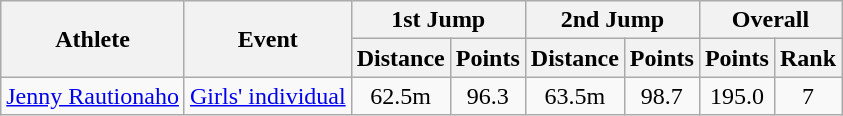<table class="wikitable">
<tr>
<th rowspan="2">Athlete</th>
<th rowspan="2">Event</th>
<th colspan="2">1st Jump</th>
<th colspan="2">2nd Jump</th>
<th colspan="2">Overall</th>
</tr>
<tr>
<th>Distance</th>
<th>Points</th>
<th>Distance</th>
<th>Points</th>
<th>Points</th>
<th>Rank</th>
</tr>
<tr>
<td><a href='#'>Jenny Rautionaho</a></td>
<td><a href='#'>Girls' individual</a></td>
<td align="center">62.5m</td>
<td align="center">96.3</td>
<td align="center">63.5m</td>
<td align="center">98.7</td>
<td align="center">195.0</td>
<td align="center">7</td>
</tr>
</table>
